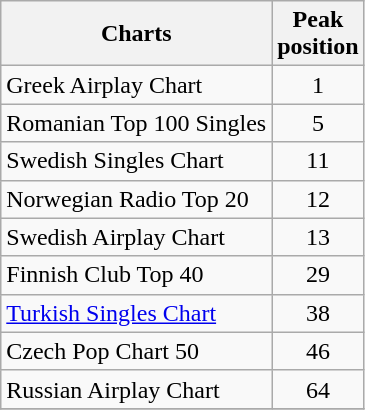<table class="wikitable">
<tr>
<th align="left">Charts</th>
<th align="center">Peak<br>position</th>
</tr>
<tr>
<td align="left">Greek Airplay Chart</td>
<td align="center">1</td>
</tr>
<tr>
<td align="left">Romanian Top 100 Singles</td>
<td align="center">5</td>
</tr>
<tr>
<td align="left">Swedish Singles Chart</td>
<td align="center">11</td>
</tr>
<tr>
<td align="left">Norwegian Radio Top 20 </td>
<td align="center">12</td>
</tr>
<tr>
<td align="left">Swedish Airplay Chart</td>
<td align="center">13</td>
</tr>
<tr>
<td align="left">Finnish Club Top 40 </td>
<td align="center">29</td>
</tr>
<tr>
<td align="left"><a href='#'>Turkish Singles Chart</a></td>
<td align="center">38</td>
</tr>
<tr>
<td align="left">Czech Pop Chart 50 </td>
<td align="center">46</td>
</tr>
<tr>
<td align="left">Russian Airplay Chart</td>
<td align="center">64</td>
</tr>
<tr>
</tr>
</table>
